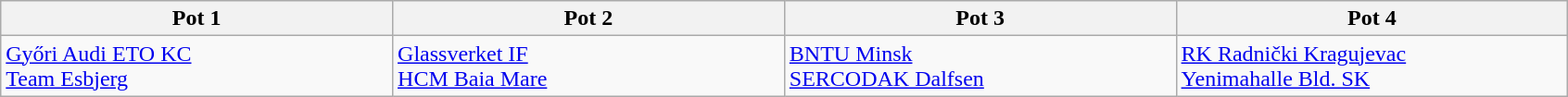<table class="wikitable">
<tr>
<th width=15%>Pot 1</th>
<th width=15%>Pot 2</th>
<th width=15%>Pot 3</th>
<th width=15%>Pot 4</th>
</tr>
<tr>
<td valign="top"> <a href='#'>Győri Audi ETO KC</a><br> <a href='#'>Team Esbjerg</a></td>
<td valign="top"> <a href='#'>Glassverket IF</a><br> <a href='#'>HCM Baia Mare</a></td>
<td valign="top"> <a href='#'>BNTU Minsk</a><br> <a href='#'>SERCODAK Dalfsen</a></td>
<td valign="top"> <a href='#'>RK Radnički Kragujevac</a><br> <a href='#'>Yenimahalle Bld. SK</a></td>
</tr>
</table>
